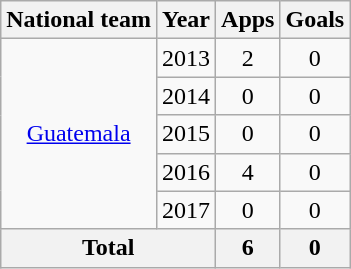<table class="wikitable" style="text-align:center">
<tr>
<th>National team</th>
<th>Year</th>
<th>Apps</th>
<th>Goals</th>
</tr>
<tr>
<td rowspan="5"><a href='#'>Guatemala</a></td>
<td>2013</td>
<td>2</td>
<td>0</td>
</tr>
<tr>
<td>2014</td>
<td>0</td>
<td>0</td>
</tr>
<tr>
<td>2015</td>
<td>0</td>
<td>0</td>
</tr>
<tr>
<td>2016</td>
<td>4</td>
<td>0</td>
</tr>
<tr>
<td>2017</td>
<td>0</td>
<td>0</td>
</tr>
<tr>
<th colspan=2>Total</th>
<th>6</th>
<th>0</th>
</tr>
</table>
